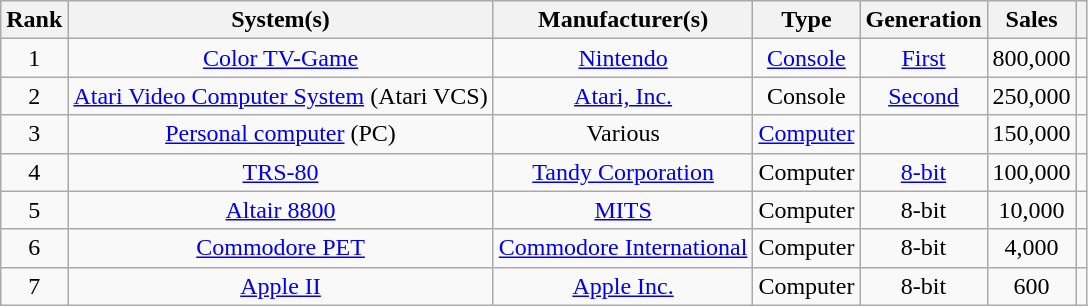<table class="wikitable sortable" style="text-align:center">
<tr>
<th>Rank</th>
<th>System(s)</th>
<th>Manufacturer(s)</th>
<th>Type</th>
<th>Generation</th>
<th>Sales</th>
<th class="unsortable"></th>
</tr>
<tr>
<td>1</td>
<td><a href='#'>Color TV-Game</a></td>
<td><a href='#'>Nintendo</a></td>
<td><a href='#'>Console</a></td>
<td><a href='#'>First</a></td>
<td>800,000</td>
<td></td>
</tr>
<tr>
<td>2</td>
<td><a href='#'>Atari Video Computer System</a> (Atari VCS)</td>
<td><a href='#'>Atari, Inc.</a></td>
<td>Console</td>
<td><a href='#'>Second</a></td>
<td>250,000</td>
<td></td>
</tr>
<tr>
<td>3</td>
<td><a href='#'>Personal computer</a> (PC)</td>
<td>Various</td>
<td><a href='#'>Computer</a></td>
<td></td>
<td>150,000</td>
<td></td>
</tr>
<tr>
<td>4</td>
<td><a href='#'>TRS-80</a></td>
<td><a href='#'>Tandy Corporation</a></td>
<td>Computer</td>
<td><a href='#'>8-bit</a></td>
<td>100,000</td>
<td></td>
</tr>
<tr>
<td>5</td>
<td><a href='#'>Altair 8800</a></td>
<td><a href='#'>MITS</a></td>
<td>Computer</td>
<td>8-bit</td>
<td>10,000</td>
<td></td>
</tr>
<tr>
<td>6</td>
<td><a href='#'>Commodore PET</a></td>
<td><a href='#'>Commodore International</a></td>
<td>Computer</td>
<td>8-bit</td>
<td>4,000</td>
<td></td>
</tr>
<tr>
<td>7</td>
<td><a href='#'>Apple II</a></td>
<td><a href='#'>Apple Inc.</a></td>
<td>Computer</td>
<td>8-bit</td>
<td>600</td>
<td></td>
</tr>
</table>
